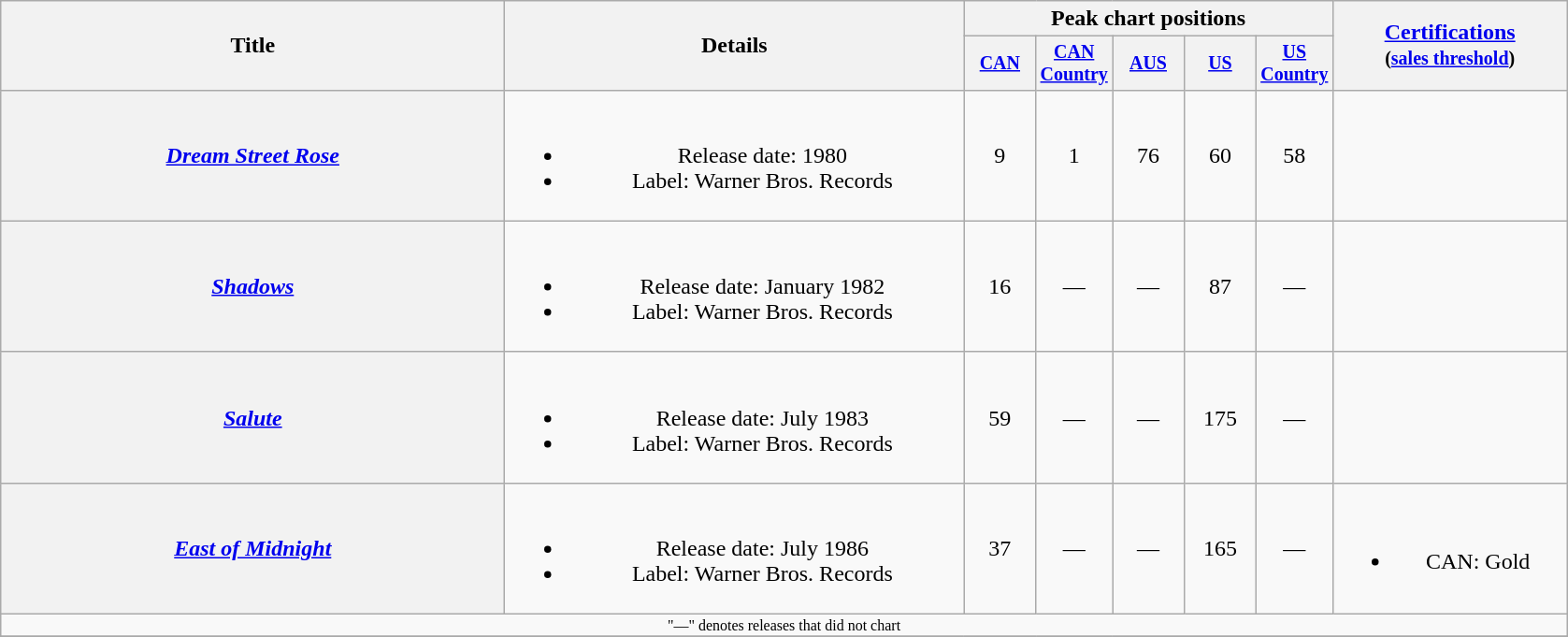<table class="wikitable plainrowheaders" style="text-align:center;">
<tr>
<th rowspan="2" style="width:22em;">Title</th>
<th rowspan="2" style="width:20em;">Details</th>
<th colspan="5">Peak chart positions</th>
<th rowspan="2" style="width:10em;"><a href='#'>Certifications</a><br><small>(<a href='#'>sales threshold</a>)</small></th>
</tr>
<tr style="font-size:smaller;">
<th width="45"><a href='#'>CAN</a></th>
<th width="45"><a href='#'>CAN Country</a></th>
<th width="45"><a href='#'>AUS</a></th>
<th width="45"><a href='#'>US</a><br></th>
<th width="45"><a href='#'>US Country</a><br></th>
</tr>
<tr>
<th scope="row"><em><a href='#'>Dream Street Rose</a></em></th>
<td><br><ul><li>Release date: 1980</li><li>Label: Warner Bros. Records</li></ul></td>
<td>9</td>
<td>1</td>
<td>76</td>
<td>60</td>
<td>58</td>
<td></td>
</tr>
<tr>
<th scope="row"><em><a href='#'>Shadows</a></em></th>
<td><br><ul><li>Release date: January 1982</li><li>Label: Warner Bros. Records</li></ul></td>
<td>16</td>
<td>—</td>
<td>—</td>
<td>87</td>
<td>—</td>
<td></td>
</tr>
<tr>
<th scope="row"><em><a href='#'>Salute</a></em></th>
<td><br><ul><li>Release date: July 1983</li><li>Label: Warner Bros. Records</li></ul></td>
<td>59</td>
<td>—</td>
<td>—</td>
<td>175</td>
<td>—</td>
<td></td>
</tr>
<tr>
<th scope="row"><em><a href='#'>East of Midnight</a></em></th>
<td><br><ul><li>Release date: July 1986</li><li>Label: Warner Bros. Records</li></ul></td>
<td>37</td>
<td>—</td>
<td>—</td>
<td>165</td>
<td>—</td>
<td><br><ul><li>CAN: Gold</li></ul></td>
</tr>
<tr>
<td colspan="8" style="font-size: 8pt">"—" denotes releases that did not chart</td>
</tr>
<tr>
</tr>
</table>
